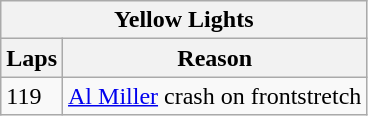<table class="wikitable">
<tr>
<th colspan=2>Yellow Lights</th>
</tr>
<tr>
<th>Laps</th>
<th>Reason</th>
</tr>
<tr>
<td>119</td>
<td><a href='#'>Al Miller</a> crash on frontstretch</td>
</tr>
</table>
